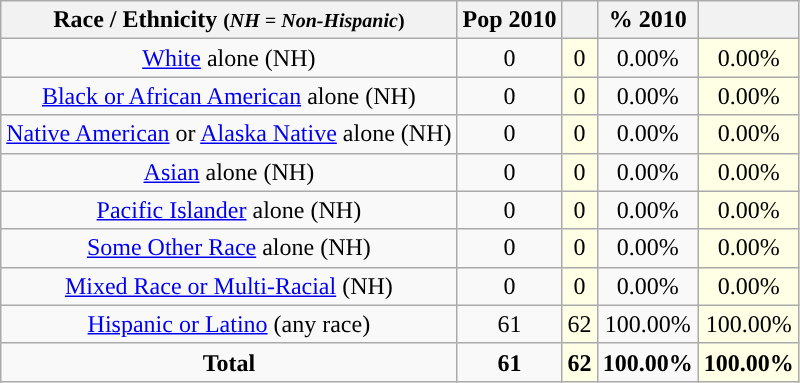<table class="wikitable" style="text-align:center;">
<tr>
<th>Race / Ethnicity <small>(<em>NH = Non-Hispanic</em>)</small></th>
<th>Pop 2010</th>
<th></th>
<th>% 2010</th>
<th></th>
</tr>
<tr>
<td><a href='#'>White</a> alone (NH)</td>
<td>0</td>
<td style='background: #ffffe6;'>0</td>
<td>0.00%</td>
<td style='background: #ffffe6;'>0.00%</td>
</tr>
<tr>
<td><a href='#'>Black or African American</a> alone (NH)</td>
<td>0</td>
<td style='background: #ffffe6;'>0</td>
<td>0.00%</td>
<td style='background: #ffffe6;'>0.00%</td>
</tr>
<tr>
<td><a href='#'>Native American</a> or <a href='#'>Alaska Native</a> alone (NH)</td>
<td>0</td>
<td style='background: #ffffe6;'>0</td>
<td>0.00%</td>
<td style='background: #ffffe6;'>0.00%</td>
</tr>
<tr>
<td><a href='#'>Asian</a> alone (NH)</td>
<td>0</td>
<td style='background: #ffffe6;'>0</td>
<td>0.00%</td>
<td style='background: #ffffe6;'>0.00%</td>
</tr>
<tr>
<td><a href='#'>Pacific Islander</a> alone (NH)</td>
<td>0</td>
<td style='background: #ffffe6;'>0</td>
<td>0.00%</td>
<td style='background: #ffffe6;'>0.00%</td>
</tr>
<tr>
<td><a href='#'>Some Other Race</a> alone (NH)</td>
<td>0</td>
<td style='background: #ffffe6;'>0</td>
<td>0.00%</td>
<td style='background: #ffffe6;'>0.00%</td>
</tr>
<tr>
<td><a href='#'>Mixed Race or Multi-Racial</a> (NH)</td>
<td>0</td>
<td style='background: #ffffe6;'>0</td>
<td>0.00%</td>
<td style='background: #ffffe6;'>0.00%</td>
</tr>
<tr>
<td><a href='#'>Hispanic or Latino</a> (any race)</td>
<td>61</td>
<td style='background: #ffffe6;'>62</td>
<td>100.00%</td>
<td style='background: #ffffe6;'>100.00%</td>
</tr>
<tr>
<td><strong>Total</strong></td>
<td><strong>61</strong></td>
<td style='background: #ffffe6;'><strong>62</strong></td>
<td><strong>100.00%</strong></td>
<td style='background: #ffffe6;'><strong>100.00%</strong></td>
</tr>
</table>
